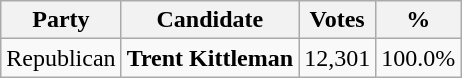<table class="wikitable">
<tr>
<th>Party</th>
<th>Candidate</th>
<th>Votes</th>
<th>%</th>
</tr>
<tr>
<td>Republican</td>
<td><strong>Trent Kittleman</strong></td>
<td>12,301</td>
<td>100.0%</td>
</tr>
</table>
